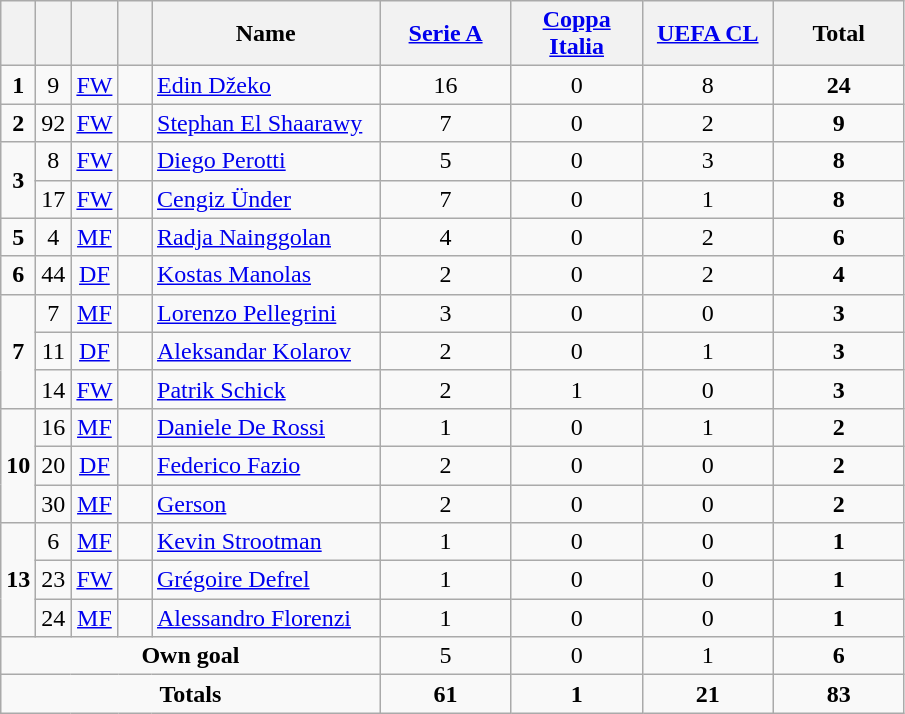<table class="wikitable" style="text-align:center">
<tr>
<th width=15></th>
<th width=15></th>
<th width=15></th>
<th width=15></th>
<th width=145>Name</th>
<th width=80><a href='#'>Serie A</a></th>
<th width=80><a href='#'>Coppa Italia</a></th>
<th width=80><a href='#'>UEFA CL</a></th>
<th width=80>Total</th>
</tr>
<tr>
<td><strong>1</strong></td>
<td>9</td>
<td><a href='#'>FW</a></td>
<td></td>
<td align=left><a href='#'>Edin Džeko</a></td>
<td>16</td>
<td>0</td>
<td>8</td>
<td><strong>24</strong></td>
</tr>
<tr>
<td><strong>2</strong></td>
<td>92</td>
<td><a href='#'>FW</a></td>
<td></td>
<td align=left><a href='#'>Stephan El Shaarawy</a></td>
<td>7</td>
<td>0</td>
<td>2</td>
<td><strong>9</strong></td>
</tr>
<tr>
<td rowspan=2><strong>3</strong></td>
<td>8</td>
<td><a href='#'>FW</a></td>
<td></td>
<td align=left><a href='#'>Diego Perotti</a></td>
<td>5</td>
<td>0</td>
<td>3</td>
<td><strong>8</strong></td>
</tr>
<tr>
<td>17</td>
<td><a href='#'>FW</a></td>
<td></td>
<td align=left><a href='#'>Cengiz Ünder</a></td>
<td>7</td>
<td>0</td>
<td>1</td>
<td><strong>8</strong></td>
</tr>
<tr>
<td><strong>5</strong></td>
<td>4</td>
<td><a href='#'>MF</a></td>
<td></td>
<td align=left><a href='#'>Radja Nainggolan</a></td>
<td>4</td>
<td>0</td>
<td>2</td>
<td><strong>6</strong></td>
</tr>
<tr>
<td><strong>6</strong></td>
<td>44</td>
<td><a href='#'>DF</a></td>
<td></td>
<td align=left><a href='#'>Kostas Manolas</a></td>
<td>2</td>
<td>0</td>
<td>2</td>
<td><strong>4</strong></td>
</tr>
<tr>
<td rowspan=3><strong>7</strong></td>
<td>7</td>
<td><a href='#'>MF</a></td>
<td></td>
<td align=left><a href='#'>Lorenzo Pellegrini</a></td>
<td>3</td>
<td>0</td>
<td>0</td>
<td><strong>3</strong></td>
</tr>
<tr>
<td>11</td>
<td><a href='#'>DF</a></td>
<td></td>
<td align=left><a href='#'>Aleksandar Kolarov</a></td>
<td>2</td>
<td>0</td>
<td>1</td>
<td><strong>3</strong></td>
</tr>
<tr>
<td>14</td>
<td><a href='#'>FW</a></td>
<td></td>
<td align=left><a href='#'>Patrik Schick</a></td>
<td>2</td>
<td>1</td>
<td>0</td>
<td><strong>3</strong></td>
</tr>
<tr>
<td rowspan=3><strong>10</strong></td>
<td>16</td>
<td><a href='#'>MF</a></td>
<td></td>
<td align=left><a href='#'>Daniele De Rossi</a></td>
<td>1</td>
<td>0</td>
<td>1</td>
<td><strong>2</strong></td>
</tr>
<tr>
<td>20</td>
<td><a href='#'>DF</a></td>
<td></td>
<td align=left><a href='#'>Federico Fazio</a></td>
<td>2</td>
<td>0</td>
<td>0</td>
<td><strong>2</strong></td>
</tr>
<tr>
<td>30</td>
<td><a href='#'>MF</a></td>
<td></td>
<td align=left><a href='#'>Gerson</a></td>
<td>2</td>
<td>0</td>
<td>0</td>
<td><strong>2</strong></td>
</tr>
<tr>
<td rowspan=3><strong>13</strong></td>
<td>6</td>
<td><a href='#'>MF</a></td>
<td></td>
<td align=left><a href='#'>Kevin Strootman</a></td>
<td>1</td>
<td>0</td>
<td>0</td>
<td><strong>1</strong></td>
</tr>
<tr>
<td>23</td>
<td><a href='#'>FW</a></td>
<td></td>
<td align=left><a href='#'>Grégoire Defrel</a></td>
<td>1</td>
<td>0</td>
<td>0</td>
<td><strong>1</strong></td>
</tr>
<tr>
<td>24</td>
<td><a href='#'>MF</a></td>
<td></td>
<td align=left><a href='#'>Alessandro Florenzi</a></td>
<td>1</td>
<td>0</td>
<td>0</td>
<td><strong>1</strong></td>
</tr>
<tr>
<td colspan=5><strong>Own goal</strong></td>
<td>5</td>
<td>0</td>
<td>1</td>
<td><strong>6</strong></td>
</tr>
<tr>
<td colspan=5><strong>Totals</strong></td>
<td><strong>61</strong></td>
<td><strong>1</strong></td>
<td><strong>21</strong></td>
<td><strong>83</strong></td>
</tr>
</table>
